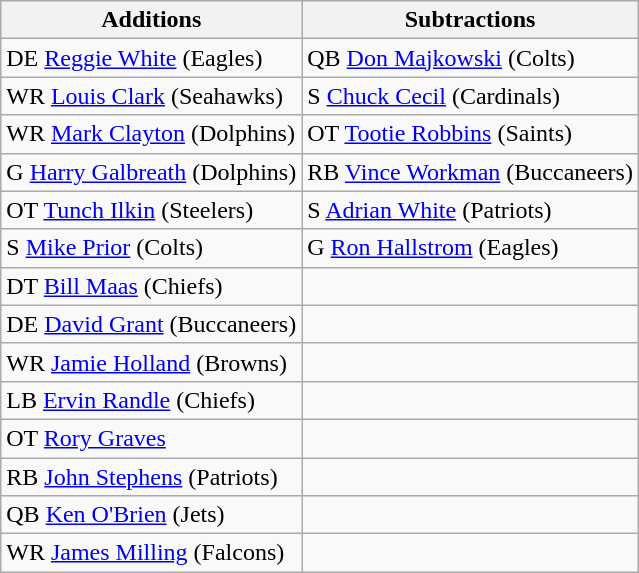<table class="wikitable">
<tr>
<th>Additions</th>
<th>Subtractions</th>
</tr>
<tr>
<td>DE <a href='#'>Reggie White</a> (Eagles)</td>
<td>QB <a href='#'>Don Majkowski</a> (Colts)</td>
</tr>
<tr>
<td>WR <a href='#'>Louis Clark</a> (Seahawks)</td>
<td>S <a href='#'>Chuck Cecil</a> (Cardinals)</td>
</tr>
<tr>
<td>WR <a href='#'>Mark Clayton</a> (Dolphins)</td>
<td>OT <a href='#'>Tootie Robbins</a> (Saints)</td>
</tr>
<tr>
<td>G <a href='#'>Harry Galbreath</a> (Dolphins)</td>
<td>RB <a href='#'>Vince Workman</a> (Buccaneers)</td>
</tr>
<tr>
<td>OT <a href='#'>Tunch Ilkin</a> (Steelers)</td>
<td>S <a href='#'>Adrian White</a> (Patriots)</td>
</tr>
<tr>
<td>S <a href='#'>Mike Prior</a> (Colts)</td>
<td>G <a href='#'>Ron Hallstrom</a> (Eagles)</td>
</tr>
<tr>
<td>DT <a href='#'>Bill Maas</a> (Chiefs)</td>
<td></td>
</tr>
<tr>
<td>DE <a href='#'>David Grant</a> (Buccaneers)</td>
<td></td>
</tr>
<tr>
<td>WR <a href='#'>Jamie Holland</a> (Browns)</td>
<td></td>
</tr>
<tr>
<td>LB <a href='#'>Ervin Randle</a> (Chiefs)</td>
<td></td>
</tr>
<tr>
<td>OT <a href='#'>Rory Graves</a></td>
<td></td>
</tr>
<tr>
<td>RB <a href='#'>John Stephens</a> (Patriots)</td>
<td></td>
</tr>
<tr>
<td>QB <a href='#'>Ken O'Brien</a> (Jets)</td>
<td></td>
</tr>
<tr>
<td>WR <a href='#'>James Milling</a> (Falcons)</td>
<td></td>
</tr>
</table>
